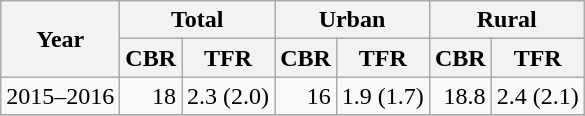<table class="wikitable">
<tr>
<th rowspan=2>Year</th>
<th colspan=2>Total</th>
<th colspan=2>Urban</th>
<th colspan=2>Rural</th>
</tr>
<tr>
<th>CBR</th>
<th>TFR</th>
<th>CBR</th>
<th>TFR</th>
<th>CBR</th>
<th>TFR</th>
</tr>
<tr>
<td>2015–2016</td>
<td style="text-align:right;">18</td>
<td style="text-align:right;">2.3 (2.0)</td>
<td style="text-align:right;">16</td>
<td style="text-align:right;">1.9 (1.7)</td>
<td style="text-align:right;">18.8</td>
<td style="text-align:right;">2.4 (2.1)</td>
</tr>
<tr>
</tr>
</table>
